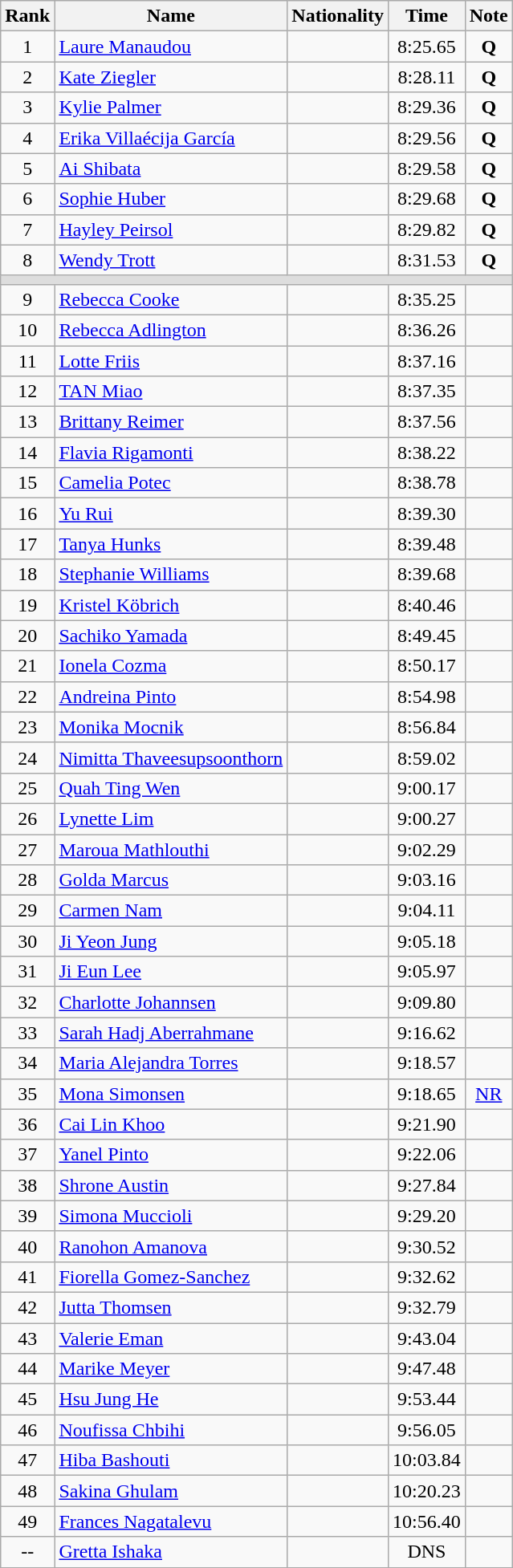<table class="wikitable" style="text-align:center">
<tr>
<th>Rank</th>
<th>Name</th>
<th>Nationality</th>
<th>Time</th>
<th>Note</th>
</tr>
<tr>
<td>1</td>
<td align=left><a href='#'>Laure Manaudou</a></td>
<td align=left></td>
<td>8:25.65</td>
<td><strong>Q</strong></td>
</tr>
<tr>
<td>2</td>
<td align=left><a href='#'>Kate Ziegler</a></td>
<td align=left></td>
<td>8:28.11</td>
<td><strong>Q</strong></td>
</tr>
<tr>
<td>3</td>
<td align=left><a href='#'>Kylie Palmer</a></td>
<td align=left></td>
<td>8:29.36</td>
<td><strong>Q</strong></td>
</tr>
<tr>
<td>4</td>
<td align=left><a href='#'>Erika Villaécija García</a></td>
<td align=left></td>
<td>8:29.56</td>
<td><strong>Q</strong></td>
</tr>
<tr>
<td>5</td>
<td align=left><a href='#'>Ai Shibata</a></td>
<td align=left></td>
<td>8:29.58</td>
<td><strong>Q</strong></td>
</tr>
<tr>
<td>6</td>
<td align=left><a href='#'>Sophie Huber</a></td>
<td align=left></td>
<td>8:29.68</td>
<td><strong>Q</strong></td>
</tr>
<tr>
<td>7</td>
<td align=left><a href='#'>Hayley Peirsol</a></td>
<td align=left></td>
<td>8:29.82</td>
<td><strong>Q</strong></td>
</tr>
<tr>
<td>8</td>
<td align=left><a href='#'>Wendy Trott</a></td>
<td align=left></td>
<td>8:31.53</td>
<td><strong>Q</strong></td>
</tr>
<tr bgcolor=#DDDDDD>
<td colspan=5></td>
</tr>
<tr>
<td>9</td>
<td align=left><a href='#'>Rebecca Cooke</a></td>
<td align=left></td>
<td>8:35.25</td>
<td></td>
</tr>
<tr>
<td>10</td>
<td align=left><a href='#'>Rebecca Adlington</a></td>
<td align=left></td>
<td>8:36.26</td>
<td></td>
</tr>
<tr>
<td>11</td>
<td align=left><a href='#'>Lotte Friis</a></td>
<td align=left></td>
<td>8:37.16</td>
<td></td>
</tr>
<tr>
<td>12</td>
<td align=left><a href='#'>TAN Miao</a></td>
<td align=left></td>
<td>8:37.35</td>
<td></td>
</tr>
<tr>
<td>13</td>
<td align=left><a href='#'>Brittany Reimer</a></td>
<td align=left></td>
<td>8:37.56</td>
<td></td>
</tr>
<tr>
<td>14</td>
<td align=left><a href='#'>Flavia Rigamonti</a></td>
<td align=left></td>
<td>8:38.22</td>
<td></td>
</tr>
<tr>
<td>15</td>
<td align=left><a href='#'>Camelia Potec</a></td>
<td align=left></td>
<td>8:38.78</td>
<td></td>
</tr>
<tr>
<td>16</td>
<td align=left><a href='#'>Yu Rui</a></td>
<td align=left></td>
<td>8:39.30</td>
<td></td>
</tr>
<tr>
<td>17</td>
<td align=left><a href='#'>Tanya Hunks</a></td>
<td align=left></td>
<td>8:39.48</td>
<td></td>
</tr>
<tr>
<td>18</td>
<td align=left><a href='#'>Stephanie Williams</a></td>
<td align=left></td>
<td>8:39.68</td>
<td></td>
</tr>
<tr>
<td>19</td>
<td align=left><a href='#'>Kristel Köbrich</a></td>
<td align=left></td>
<td>8:40.46</td>
<td></td>
</tr>
<tr>
<td>20</td>
<td align=left><a href='#'>Sachiko Yamada</a></td>
<td align=left></td>
<td>8:49.45</td>
<td></td>
</tr>
<tr>
<td>21</td>
<td align=left><a href='#'>Ionela Cozma</a></td>
<td align=left></td>
<td>8:50.17</td>
<td></td>
</tr>
<tr>
<td>22</td>
<td align=left><a href='#'>Andreina Pinto</a></td>
<td align=left></td>
<td>8:54.98</td>
<td></td>
</tr>
<tr>
<td>23</td>
<td align=left><a href='#'>Monika Mocnik</a></td>
<td align=left></td>
<td>8:56.84</td>
<td></td>
</tr>
<tr>
<td>24</td>
<td align=left><a href='#'>Nimitta Thaveesupsoonthorn</a></td>
<td align=left></td>
<td>8:59.02</td>
<td></td>
</tr>
<tr>
<td>25</td>
<td align=left><a href='#'>Quah Ting Wen</a></td>
<td align=left></td>
<td>9:00.17</td>
<td></td>
</tr>
<tr>
<td>26</td>
<td align=left><a href='#'>Lynette Lim</a></td>
<td align=left></td>
<td>9:00.27</td>
<td></td>
</tr>
<tr>
<td>27</td>
<td align=left><a href='#'>Maroua Mathlouthi</a></td>
<td align=left></td>
<td>9:02.29</td>
<td></td>
</tr>
<tr>
<td>28</td>
<td align=left><a href='#'>Golda Marcus</a></td>
<td align=left></td>
<td>9:03.16</td>
<td></td>
</tr>
<tr>
<td>29</td>
<td align=left><a href='#'>Carmen Nam</a></td>
<td align=left></td>
<td>9:04.11</td>
<td></td>
</tr>
<tr>
<td>30</td>
<td align=left><a href='#'>Ji Yeon Jung</a></td>
<td align=left></td>
<td>9:05.18</td>
<td></td>
</tr>
<tr>
<td>31</td>
<td align=left><a href='#'>Ji Eun Lee</a></td>
<td align=left></td>
<td>9:05.97</td>
<td></td>
</tr>
<tr>
<td>32</td>
<td align=left><a href='#'>Charlotte Johannsen</a></td>
<td align=left></td>
<td>9:09.80</td>
<td></td>
</tr>
<tr>
<td>33</td>
<td align=left><a href='#'>Sarah Hadj Aberrahmane</a></td>
<td align=left></td>
<td>9:16.62</td>
<td></td>
</tr>
<tr>
<td>34</td>
<td align=left><a href='#'>Maria Alejandra Torres</a></td>
<td align=left></td>
<td>9:18.57</td>
<td></td>
</tr>
<tr>
<td>35</td>
<td align=left><a href='#'>Mona Simonsen</a></td>
<td align=left></td>
<td>9:18.65</td>
<td><a href='#'>NR</a></td>
</tr>
<tr>
<td>36</td>
<td align=left><a href='#'>Cai Lin Khoo</a></td>
<td align=left></td>
<td>9:21.90</td>
<td></td>
</tr>
<tr>
<td>37</td>
<td align=left><a href='#'>Yanel Pinto</a></td>
<td align=left></td>
<td>9:22.06</td>
<td></td>
</tr>
<tr>
<td>38</td>
<td align=left><a href='#'>Shrone Austin</a></td>
<td align=left></td>
<td>9:27.84</td>
<td></td>
</tr>
<tr>
<td>39</td>
<td align=left><a href='#'>Simona Muccioli</a></td>
<td align=left></td>
<td>9:29.20</td>
<td></td>
</tr>
<tr>
<td>40</td>
<td align=left><a href='#'>Ranohon Amanova</a></td>
<td align=left></td>
<td>9:30.52</td>
<td></td>
</tr>
<tr>
<td>41</td>
<td align=left><a href='#'>Fiorella Gomez-Sanchez</a></td>
<td align=left></td>
<td>9:32.62</td>
<td></td>
</tr>
<tr>
<td>42</td>
<td align=left><a href='#'>Jutta Thomsen</a></td>
<td align=left></td>
<td>9:32.79</td>
<td></td>
</tr>
<tr>
<td>43</td>
<td align=left><a href='#'>Valerie Eman</a></td>
<td align=left></td>
<td>9:43.04</td>
<td></td>
</tr>
<tr>
<td>44</td>
<td align=left><a href='#'>Marike Meyer</a></td>
<td align=left></td>
<td>9:47.48</td>
<td></td>
</tr>
<tr>
<td>45</td>
<td align=left><a href='#'>Hsu Jung He</a></td>
<td align=left></td>
<td>9:53.44</td>
<td></td>
</tr>
<tr>
<td>46</td>
<td align=left><a href='#'>Noufissa Chbihi</a></td>
<td align=left></td>
<td>9:56.05</td>
<td></td>
</tr>
<tr>
<td>47</td>
<td align=left><a href='#'>Hiba Bashouti</a></td>
<td align=left></td>
<td>10:03.84</td>
<td></td>
</tr>
<tr>
<td>48</td>
<td align=left><a href='#'>Sakina Ghulam</a></td>
<td align=left></td>
<td>10:20.23</td>
<td></td>
</tr>
<tr>
<td>49</td>
<td align=left><a href='#'>Frances Nagatalevu</a></td>
<td align=left></td>
<td>10:56.40</td>
<td></td>
</tr>
<tr>
<td>--</td>
<td align=left><a href='#'>Gretta Ishaka</a></td>
<td align=left></td>
<td>DNS</td>
<td></td>
</tr>
<tr>
</tr>
</table>
